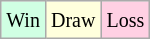<table class="wikitable">
<tr>
<td style="background-color: #d0ffe3;"><small>Win</small></td>
<td style="background-color: #ffffdd;"><small>Draw</small></td>
<td style="background-color: #ffd0e3;"><small>Loss</small></td>
</tr>
</table>
